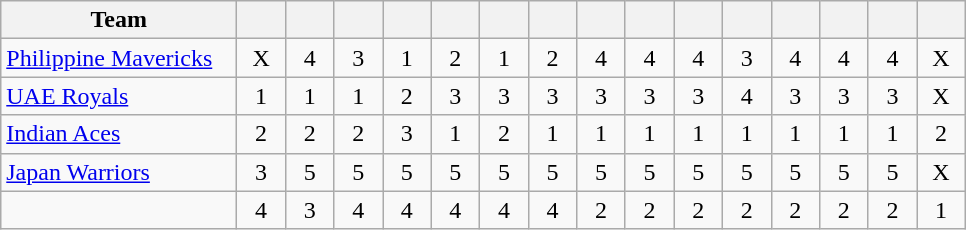<table class="wikitable sortable" style="text-align: center">
<tr>
<th style="width:150px">Team</th>
<th style="width:25px"></th>
<th style="width:25px"></th>
<th style="width:25px"></th>
<th style="width:25px"></th>
<th style="width:25px"></th>
<th style="width:25px"></th>
<th style="width:25px"></th>
<th style="width:25px"></th>
<th style="width:25px"></th>
<th style="width:25px"></th>
<th style="width:25px"></th>
<th style="width:25px"></th>
<th style="width:25px"></th>
<th style="width:25px"></th>
<th style="width:25px"></th>
</tr>
<tr>
<td style="text-align: left"> <a href='#'>Philippine Mavericks</a></td>
<td>X</td>
<td>4</td>
<td>3</td>
<td>1</td>
<td>2</td>
<td>1</td>
<td>2</td>
<td>4</td>
<td>4</td>
<td>4</td>
<td>3</td>
<td>4</td>
<td>4</td>
<td>4</td>
<td>X</td>
</tr>
<tr>
<td style="text-align: left"> <a href='#'>UAE Royals</a></td>
<td>1</td>
<td>1</td>
<td>1</td>
<td>2</td>
<td>3</td>
<td>3</td>
<td>3</td>
<td>3</td>
<td>3</td>
<td>3</td>
<td>4</td>
<td>3</td>
<td>3</td>
<td>3</td>
<td>X</td>
</tr>
<tr>
<td style="text-align: left"> <a href='#'>Indian Aces</a></td>
<td>2</td>
<td>2</td>
<td>2</td>
<td>3</td>
<td>1</td>
<td>2</td>
<td>1</td>
<td>1</td>
<td>1</td>
<td>1</td>
<td>1</td>
<td>1</td>
<td>1</td>
<td>1</td>
<td>2</td>
</tr>
<tr>
<td style="text-align: left"> <a href='#'>Japan Warriors</a></td>
<td>3</td>
<td>5</td>
<td>5</td>
<td>5</td>
<td>5</td>
<td>5</td>
<td>5</td>
<td>5</td>
<td>5</td>
<td>5</td>
<td>5</td>
<td>5</td>
<td>5</td>
<td>5</td>
<td>X</td>
</tr>
<tr>
<td style="text-align: left"></td>
<td>4</td>
<td>3</td>
<td>4</td>
<td>4</td>
<td>4</td>
<td>4</td>
<td>4</td>
<td>2</td>
<td>2</td>
<td>2</td>
<td>2</td>
<td>2</td>
<td>2</td>
<td>2</td>
<td>1</td>
</tr>
</table>
